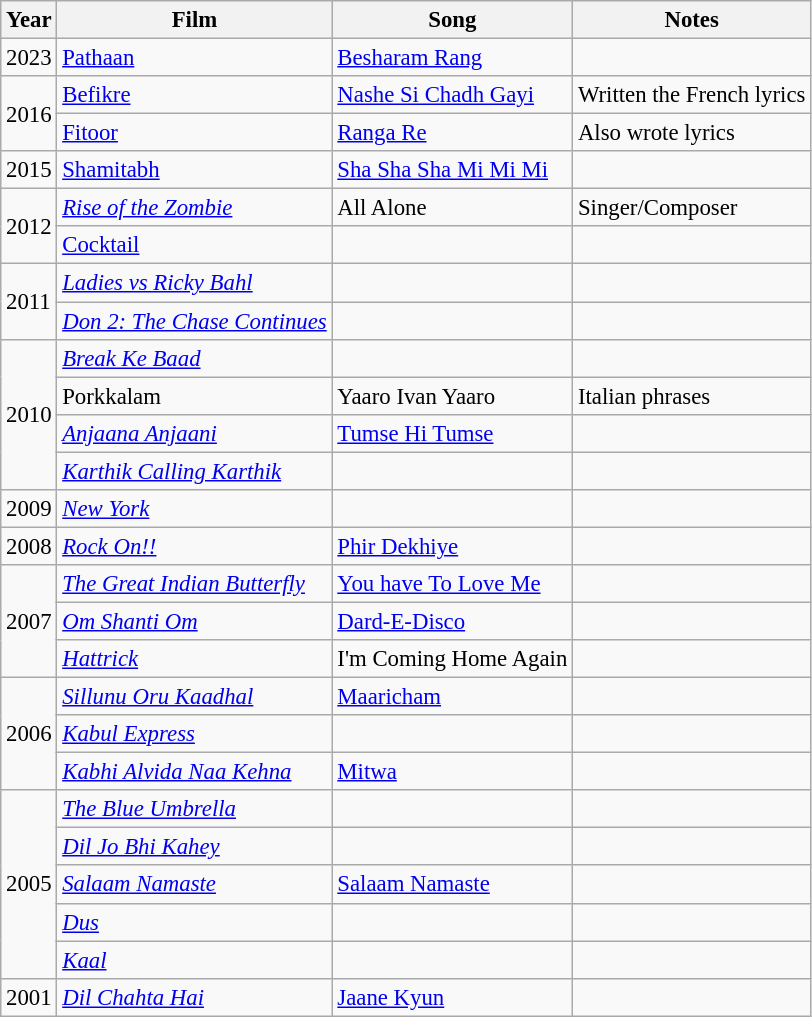<table class="wikitable" style="font-size: 95%;">
<tr>
<th>Year</th>
<th>Film</th>
<th>Song</th>
<th>Notes</th>
</tr>
<tr>
<td>2023</td>
<td><a href='#'>Pathaan</a></td>
<td><a href='#'>Besharam Rang</a></td>
<td></td>
</tr>
<tr>
<td rowspan="2">2016</td>
<td><a href='#'>Befikre</a></td>
<td><a href='#'>Nashe Si Chadh Gayi</a></td>
<td>Written the French lyrics</td>
</tr>
<tr>
<td><a href='#'>Fitoor</a></td>
<td><a href='#'>Ranga Re</a></td>
<td>Also wrote lyrics</td>
</tr>
<tr>
<td>2015</td>
<td><a href='#'>Shamitabh</a></td>
<td><a href='#'>Sha Sha Sha Mi Mi Mi</a></td>
<td></td>
</tr>
<tr>
<td rowspan="2">2012</td>
<td><em><a href='#'>Rise of the Zombie</a></em></td>
<td>All Alone</td>
<td>Singer/Composer</td>
</tr>
<tr>
<td><a href='#'>Cocktail</a></td>
<td></td>
<td></td>
</tr>
<tr>
<td rowspan="2">2011</td>
<td><em><a href='#'>Ladies vs Ricky Bahl</a></em></td>
<td></td>
<td></td>
</tr>
<tr>
<td><em><a href='#'>Don 2: The Chase Continues</a></em></td>
<td></td>
<td></td>
</tr>
<tr>
<td rowspan="4">2010</td>
<td><em><a href='#'>Break Ke Baad</a></em></td>
<td></td>
<td></td>
</tr>
<tr>
<td>Porkkalam</td>
<td>Yaaro Ivan Yaaro</td>
<td>Italian phrases</td>
</tr>
<tr>
<td><em><a href='#'>Anjaana Anjaani</a></em></td>
<td><a href='#'>Tumse Hi Tumse</a></td>
<td></td>
</tr>
<tr>
<td><em><a href='#'>Karthik Calling Karthik</a></em></td>
<td></td>
<td></td>
</tr>
<tr>
<td>2009</td>
<td><em><a href='#'>New York</a></em></td>
<td></td>
<td></td>
</tr>
<tr>
<td>2008</td>
<td><em><a href='#'>Rock On!!</a></em></td>
<td><a href='#'>Phir Dekhiye</a></td>
<td></td>
</tr>
<tr>
<td rowspan="3">2007</td>
<td><em><a href='#'>The Great Indian Butterfly</a></em></td>
<td><a href='#'>You have To Love Me</a></td>
<td></td>
</tr>
<tr>
<td><em><a href='#'>Om Shanti Om</a></em></td>
<td><a href='#'>Dard-E-Disco</a></td>
<td></td>
</tr>
<tr>
<td><em><a href='#'>Hattrick</a></em></td>
<td>I'm Coming Home Again</td>
<td></td>
</tr>
<tr>
<td rowspan="3">2006</td>
<td><em><a href='#'>Sillunu Oru Kaadhal</a></em></td>
<td><a href='#'>Maaricham</a></td>
<td></td>
</tr>
<tr>
<td><em><a href='#'>Kabul Express</a></em></td>
<td></td>
<td></td>
</tr>
<tr>
<td><em><a href='#'>Kabhi Alvida Naa Kehna</a></em></td>
<td><a href='#'>Mitwa</a></td>
<td></td>
</tr>
<tr>
<td rowspan="5">2005</td>
<td><em><a href='#'>The Blue Umbrella</a></em></td>
<td></td>
<td></td>
</tr>
<tr>
<td><em><a href='#'>Dil Jo Bhi Kahey</a></em></td>
<td></td>
<td></td>
</tr>
<tr>
<td><em><a href='#'>Salaam Namaste</a></em></td>
<td><a href='#'>Salaam Namaste</a></td>
<td></td>
</tr>
<tr>
<td><em><a href='#'>Dus</a></em></td>
<td></td>
<td></td>
</tr>
<tr>
<td><em><a href='#'>Kaal</a></em></td>
<td></td>
<td></td>
</tr>
<tr>
<td>2001</td>
<td><em><a href='#'>Dil Chahta Hai</a></em></td>
<td><a href='#'>Jaane Kyun</a></td>
<td></td>
</tr>
</table>
